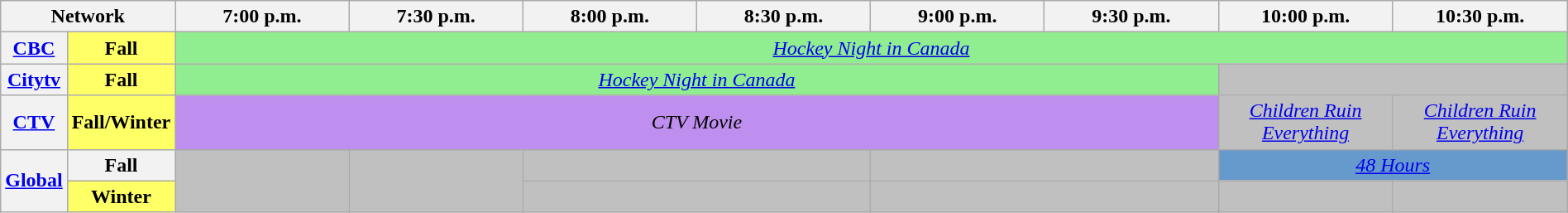<table class=wikitable style=width:100%;margin-right:0;text-align:center>
<tr>
<th style=width:8% colspan=2>Network</th>
<th style=width:11.5%>7:00 p.m.</th>
<th style=width:11.5%>7:30 p.m.</th>
<th style=width:11.5%>8:00 p.m.</th>
<th style=width:11.5%>8:30 p.m.</th>
<th style=width:11.5%>9:00 p.m.</th>
<th style=width:11.5%>9:30 p.m.</th>
<th style=width:11.5%>10:00 p.m.</th>
<th style=width:11.5%>10:30 p.m.</th>
</tr>
<tr>
<th><a href='#'>CBC</a></th>
<th style="background:#FFFF66;">Fall</th>
<td colspan=8 style=background:lightgreen><em><a href='#'>Hockey Night in Canada</a></em> </td>
</tr>
<tr>
<th><a href='#'>Citytv</a></th>
<th style="background:#FFFF66;">Fall</th>
<td colspan=6 style=background:lightgreen><em><a href='#'>Hockey Night in Canada</a></em> </td>
<td colspan=2 style=background:#C0C0C0> </td>
</tr>
<tr>
<th><a href='#'>CTV</a></th>
<th style=background:#FFFF66>Fall/Winter</th>
<td style=background:#BF8FEF colspan=6><em>CTV Movie</em></td>
<td style=background:#C0C0C0><em><a href='#'>Children Ruin Everything</a></em> </td>
<td style=background:#C0C0C0><em><a href='#'>Children Ruin Everything</a></em> </td>
</tr>
<tr>
<th rowspan=2><a href='#'>Global</a></th>
<th>Fall</th>
<td style=background:#C0C0C0 rowspan=2><em></em> </td>
<td style=background:#C0C0C0 rowspan=2><em></em> </td>
<td style=background:#C0C0C0 colspan=2><em></em> </td>
<td style=background:#C0C0C0 colspan=2><em></em> </td>
<td colspan=2 style=background:#6699CC><em><a href='#'>48 Hours</a></em> </td>
</tr>
<tr>
<th style="background:#FFFF66;">Winter</th>
<td style=background:#C0C0C0 colspan=2><em></em> </td>
<td style=background:#C0C0C0 colspan=2><em></em> </td>
<td style=background:#C0C0C0><em></em> </td>
<td style=background:#C0C0C0><em></em> </td>
</tr>
</table>
